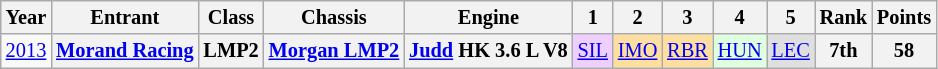<table class="wikitable" style="text-align:center; font-size:85%">
<tr>
<th>Year</th>
<th>Entrant</th>
<th>Class</th>
<th>Chassis</th>
<th>Engine</th>
<th>1</th>
<th>2</th>
<th>3</th>
<th>4</th>
<th>5</th>
<th>Rank</th>
<th>Points</th>
</tr>
<tr>
<td><a href='#'>2013</a></td>
<th nowrap><a href='#'>Morand Racing</a></th>
<th>LMP2</th>
<th nowrap><a href='#'>Morgan LMP2</a></th>
<th nowrap><a href='#'>Judd</a> HK 3.6 L V8</th>
<td style="background:#EFCFFF;"><a href='#'>SIL</a><br></td>
<td style="background:#FFDF9F;"><a href='#'>IMO</a><br></td>
<td style="background:#FFDF9F;"><a href='#'>RBR</a><br></td>
<td style="background:#DFFFDF;"><a href='#'>HUN</a><br></td>
<td style="background:#DFDFDF;"><a href='#'>LEC</a><br></td>
<th>7th</th>
<th>58</th>
</tr>
</table>
